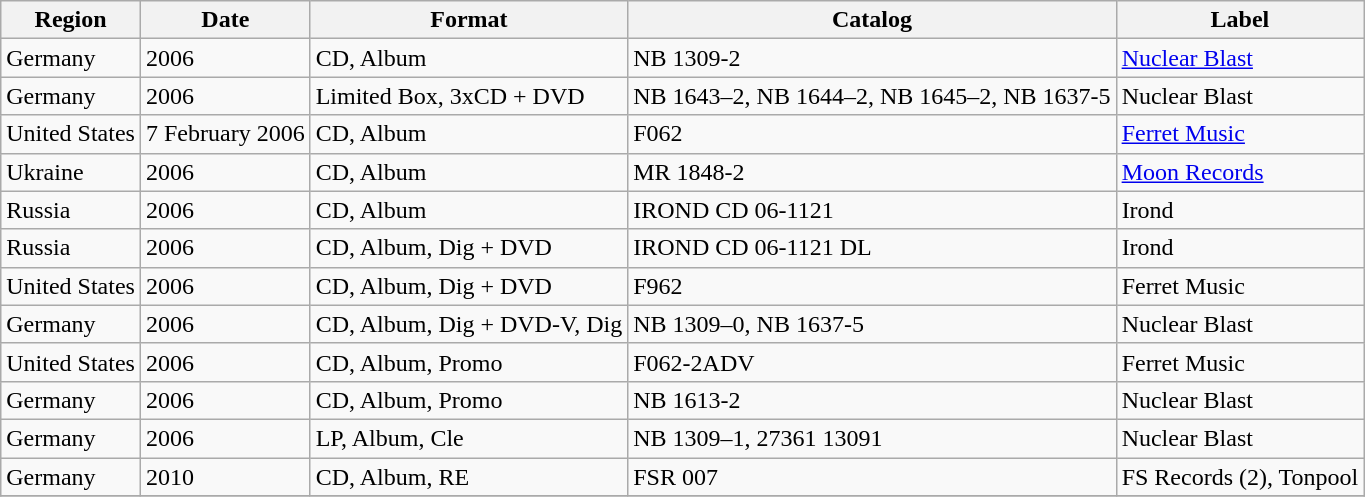<table class="wikitable">
<tr>
<th>Region</th>
<th>Date</th>
<th>Format</th>
<th>Catalog</th>
<th>Label</th>
</tr>
<tr>
<td>Germany</td>
<td>2006</td>
<td>CD, Album</td>
<td>NB 1309-2</td>
<td><a href='#'>Nuclear Blast</a></td>
</tr>
<tr>
<td>Germany</td>
<td>2006</td>
<td>Limited Box, 3xCD + DVD</td>
<td>NB 1643–2, NB 1644–2, NB 1645–2, NB 1637-5</td>
<td>Nuclear Blast</td>
</tr>
<tr>
<td>United States</td>
<td>7 February 2006</td>
<td>CD, Album</td>
<td>F062</td>
<td><a href='#'>Ferret Music</a></td>
</tr>
<tr>
<td>Ukraine</td>
<td>2006</td>
<td>CD, Album</td>
<td>MR 1848-2</td>
<td><a href='#'>Moon Records</a></td>
</tr>
<tr>
<td>Russia</td>
<td>2006</td>
<td>CD, Album</td>
<td>IROND CD 06-1121</td>
<td>Irond</td>
</tr>
<tr>
<td>Russia</td>
<td>2006</td>
<td>CD, Album, Dig + DVD</td>
<td>IROND CD 06-1121 DL</td>
<td>Irond</td>
</tr>
<tr>
<td>United States</td>
<td>2006</td>
<td>CD, Album, Dig + DVD</td>
<td>F962</td>
<td>Ferret Music</td>
</tr>
<tr>
<td>Germany</td>
<td>2006</td>
<td>CD, Album, Dig + DVD-V, Dig</td>
<td>NB 1309–0, NB 1637-5</td>
<td>Nuclear Blast</td>
</tr>
<tr>
<td>United States</td>
<td>2006</td>
<td>CD, Album, Promo</td>
<td>F062-2ADV</td>
<td>Ferret Music</td>
</tr>
<tr>
<td>Germany</td>
<td>2006</td>
<td>CD, Album, Promo</td>
<td>NB 1613-2</td>
<td>Nuclear Blast</td>
</tr>
<tr>
<td>Germany</td>
<td>2006</td>
<td>LP, Album, Cle</td>
<td>NB 1309–1, 27361 13091</td>
<td>Nuclear Blast</td>
</tr>
<tr>
<td>Germany</td>
<td>2010</td>
<td>CD, Album, RE</td>
<td>FSR 007</td>
<td>FS Records (2), Tonpool</td>
</tr>
<tr>
</tr>
</table>
